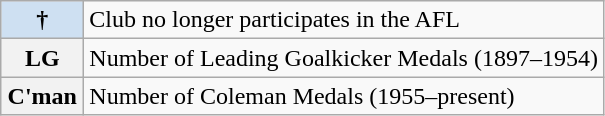<table class="wikitable plainrowheaders">
<tr>
<th scope=row style="background-color:#CEE0F2; width:3em">†</th>
<td>Club no longer participates in the AFL</td>
</tr>
<tr>
<th scope=row style="width:3em">LG</th>
<td>Number of Leading Goalkicker Medals (1897–1954)</td>
</tr>
<tr>
<th scope=row style="width:3em">C'man</th>
<td>Number of Coleman Medals (1955–present)</td>
</tr>
</table>
